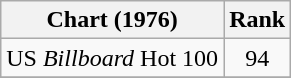<table class="wikitable">
<tr>
<th>Chart (1976)</th>
<th style="text-align:center;">Rank</th>
</tr>
<tr>
<td>US <em>Billboard</em> Hot 100</td>
<td style="text-align:center;">94</td>
</tr>
<tr>
</tr>
</table>
